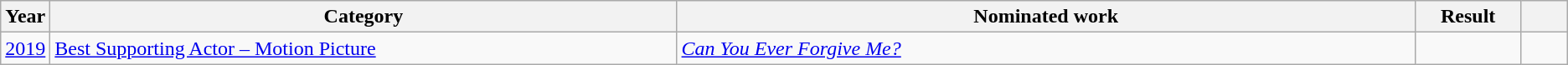<table class=wikitable>
<tr>
<th scope="col" style="width:1em;">Year</th>
<th scope="col" style="width:33em;">Category</th>
<th scope="col" style="width:39em;">Nominated work</th>
<th scope="col" style="width:5em;">Result</th>
<th scope="col" style="width:2em;"></th>
</tr>
<tr>
<td><a href='#'>2019</a></td>
<td><a href='#'>Best Supporting Actor – Motion Picture</a></td>
<td><em><a href='#'>Can You Ever Forgive Me?</a></em></td>
<td></td>
<td style="text-align:center;"></td>
</tr>
</table>
